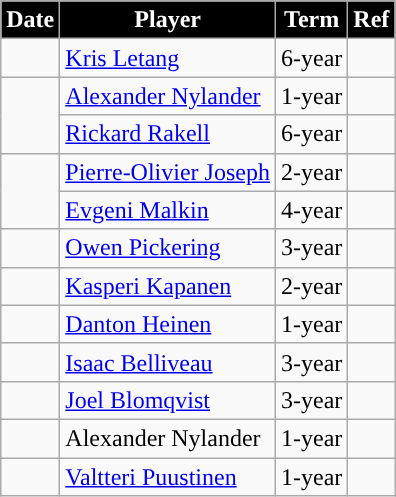<table class="wikitable">
<tr>
<th style="color:white; background:#000000; ">Date</th>
<th style="color:white; background:#000000; ">Player</th>
<th style="color:white; background:#000000; ">Term</th>
<th style="color:white; background:#000000; ">Ref</th>
</tr>
<tr>
<td></td>
<td><a href='#'>Kris Letang</a></td>
<td>6-year</td>
<td></td>
</tr>
<tr>
<td rowspan=2></td>
<td><a href='#'>Alexander Nylander</a></td>
<td>1-year</td>
<td></td>
</tr>
<tr>
<td><a href='#'>Rickard Rakell</a></td>
<td>6-year</td>
<td></td>
</tr>
<tr>
<td rowspan=2></td>
<td><a href='#'>Pierre-Olivier Joseph</a></td>
<td>2-year</td>
<td></td>
</tr>
<tr>
<td><a href='#'>Evgeni Malkin</a></td>
<td>4-year</td>
<td></td>
</tr>
<tr>
<td></td>
<td><a href='#'>Owen Pickering</a></td>
<td>3-year</td>
<td></td>
</tr>
<tr>
<td></td>
<td><a href='#'>Kasperi Kapanen</a></td>
<td>2-year</td>
<td></td>
</tr>
<tr>
<td></td>
<td><a href='#'>Danton Heinen</a></td>
<td>1-year</td>
<td></td>
</tr>
<tr>
<td></td>
<td><a href='#'>Isaac Belliveau</a></td>
<td>3-year</td>
<td></td>
</tr>
<tr>
<td></td>
<td><a href='#'>Joel Blomqvist</a></td>
<td>3-year</td>
<td></td>
</tr>
<tr>
<td></td>
<td>Alexander Nylander</td>
<td>1-year</td>
<td></td>
</tr>
<tr>
<td></td>
<td><a href='#'>Valtteri Puustinen</a></td>
<td>1-year</td>
<td></td>
</tr>
</table>
